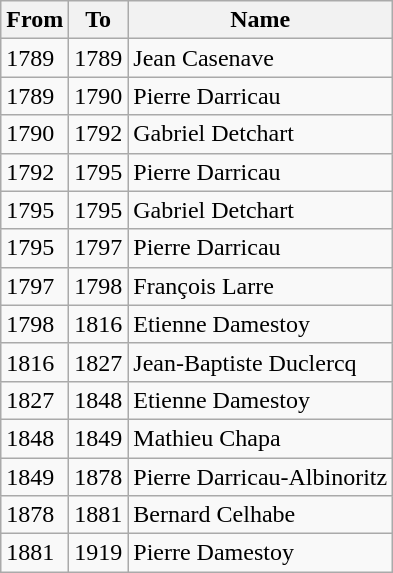<table class="wikitable">
<tr>
<th>From</th>
<th>To</th>
<th>Name</th>
</tr>
<tr>
<td>1789</td>
<td>1789</td>
<td>Jean Casenave</td>
</tr>
<tr>
<td>1789</td>
<td>1790</td>
<td>Pierre Darricau</td>
</tr>
<tr>
<td>1790</td>
<td>1792</td>
<td>Gabriel Detchart</td>
</tr>
<tr>
<td>1792</td>
<td>1795</td>
<td>Pierre Darricau</td>
</tr>
<tr>
<td>1795</td>
<td>1795</td>
<td>Gabriel Detchart</td>
</tr>
<tr>
<td>1795</td>
<td>1797</td>
<td>Pierre Darricau</td>
</tr>
<tr>
<td>1797</td>
<td>1798</td>
<td>François Larre</td>
</tr>
<tr>
<td>1798</td>
<td>1816</td>
<td>Etienne Damestoy</td>
</tr>
<tr>
<td>1816</td>
<td>1827</td>
<td>Jean-Baptiste Duclercq</td>
</tr>
<tr>
<td>1827</td>
<td>1848</td>
<td>Etienne Damestoy</td>
</tr>
<tr>
<td>1848</td>
<td>1849</td>
<td>Mathieu Chapa</td>
</tr>
<tr>
<td>1849</td>
<td>1878</td>
<td>Pierre Darricau-Albinoritz</td>
</tr>
<tr>
<td>1878</td>
<td>1881</td>
<td>Bernard Celhabe</td>
</tr>
<tr>
<td>1881</td>
<td>1919</td>
<td>Pierre Damestoy</td>
</tr>
</table>
